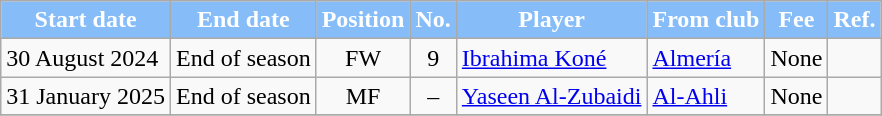<table class="wikitable sortable">
<tr>
<th style="background:#86bdf8; color:white;"><strong>Start date</strong></th>
<th style="background:#86bdf8; color:white;"><strong>End date</strong></th>
<th style="background:#86bdf8; color:white;"><strong>Position</strong></th>
<th style="background:#86bdf8; color:white;"><strong>No.</strong></th>
<th style="background:#86bdf8; color:white;"><strong>Player</strong></th>
<th style="background:#86bdf8; color:white;"><strong>From club</strong></th>
<th style="background:#86bdf8; color:white;"><strong>Fee</strong></th>
<th style="background:#86bdf8; color:white;"><strong>Ref.</strong></th>
</tr>
<tr>
<td>30 August 2024</td>
<td>End of season</td>
<td style="text-align:center;">FW</td>
<td style="text-align:center;">9</td>
<td style="text-align:left;"> <a href='#'>Ibrahima Koné</a></td>
<td style="text-align:left;"> <a href='#'>Almería</a></td>
<td>None</td>
<td></td>
</tr>
<tr>
<td>31 January 2025</td>
<td>End of season</td>
<td style="text-align:center;">MF</td>
<td style="text-align:center;">–</td>
<td style="text-align:left;"> <a href='#'>Yaseen Al-Zubaidi</a></td>
<td style="text-align:left;"> <a href='#'>Al-Ahli</a></td>
<td>None</td>
<td></td>
</tr>
<tr>
</tr>
</table>
